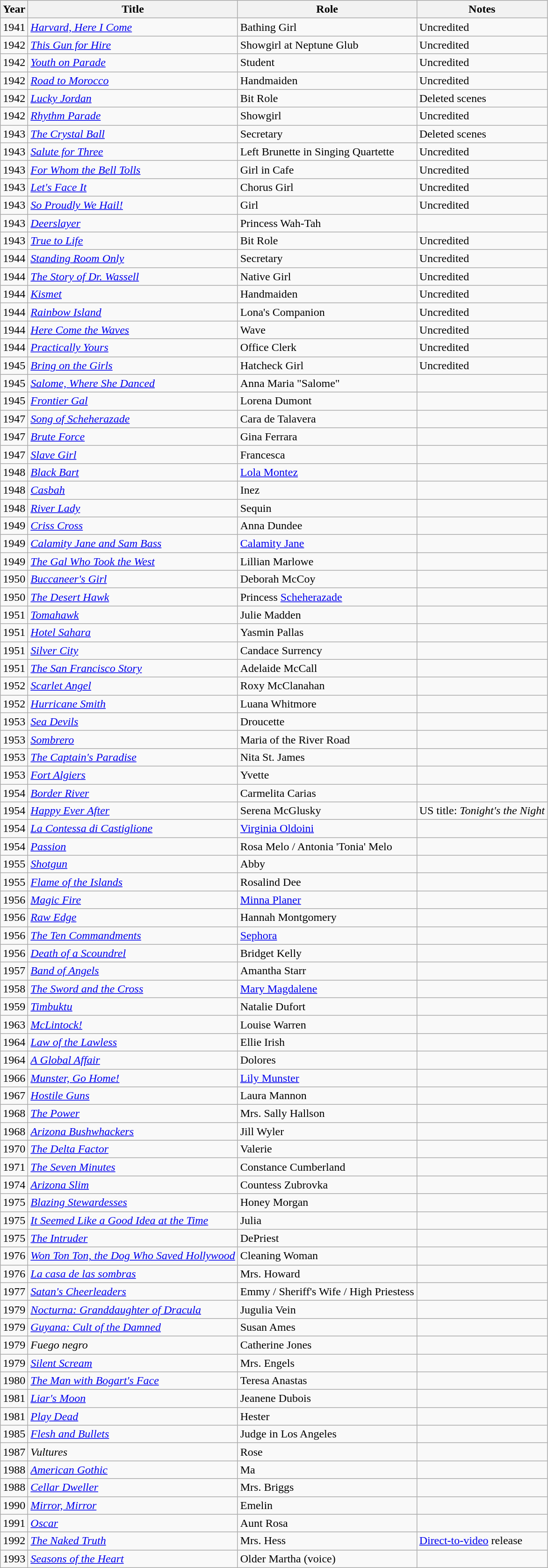<table class="wikitable sortable">
<tr>
<th>Year</th>
<th>Title</th>
<th>Role</th>
<th class="unsortable">Notes</th>
</tr>
<tr>
<td>1941</td>
<td><em><a href='#'>Harvard, Here I Come</a></em></td>
<td>Bathing Girl</td>
<td>Uncredited</td>
</tr>
<tr>
<td>1942</td>
<td><em><a href='#'>This Gun for Hire</a></em></td>
<td>Showgirl at Neptune Glub</td>
<td>Uncredited</td>
</tr>
<tr>
<td>1942</td>
<td><em><a href='#'>Youth on Parade</a></em></td>
<td>Student</td>
<td>Uncredited</td>
</tr>
<tr>
<td>1942</td>
<td><em><a href='#'>Road to Morocco</a></em></td>
<td>Handmaiden</td>
<td>Uncredited</td>
</tr>
<tr>
<td>1942</td>
<td><em><a href='#'>Lucky Jordan</a></em></td>
<td>Bit Role</td>
<td>Deleted scenes</td>
</tr>
<tr>
<td>1942</td>
<td><em><a href='#'>Rhythm Parade</a></em></td>
<td>Showgirl</td>
<td>Uncredited</td>
</tr>
<tr>
<td>1943</td>
<td data-sort-value="Crystal Ball, The"><em><a href='#'>The Crystal Ball</a></em></td>
<td>Secretary</td>
<td>Deleted scenes</td>
</tr>
<tr>
<td>1943</td>
<td><em><a href='#'>Salute for Three</a></em></td>
<td>Left Brunette in Singing Quartette</td>
<td>Uncredited</td>
</tr>
<tr>
<td>1943</td>
<td><em><a href='#'>For Whom the Bell Tolls</a></em></td>
<td>Girl in Cafe</td>
<td>Uncredited</td>
</tr>
<tr>
<td>1943</td>
<td><em><a href='#'>Let's Face It</a></em></td>
<td>Chorus Girl</td>
<td>Uncredited</td>
</tr>
<tr>
<td>1943</td>
<td><em><a href='#'>So Proudly We Hail!</a></em></td>
<td>Girl</td>
<td>Uncredited</td>
</tr>
<tr>
<td>1943</td>
<td><em><a href='#'>Deerslayer</a></em></td>
<td>Princess Wah-Tah</td>
<td></td>
</tr>
<tr>
<td>1943</td>
<td><em><a href='#'>True to Life</a></em></td>
<td>Bit Role</td>
<td>Uncredited</td>
</tr>
<tr>
<td>1944</td>
<td><em><a href='#'>Standing Room Only</a></em></td>
<td>Secretary</td>
<td>Uncredited</td>
</tr>
<tr>
<td>1944</td>
<td data-sort-value="Story of Dr. Wassell, The"><em><a href='#'>The Story of Dr. Wassell</a></em></td>
<td>Native Girl</td>
<td>Uncredited</td>
</tr>
<tr>
<td>1944</td>
<td><em><a href='#'>Kismet</a></em></td>
<td>Handmaiden</td>
<td>Uncredited</td>
</tr>
<tr>
<td>1944</td>
<td><em><a href='#'>Rainbow Island</a></em></td>
<td>Lona's Companion</td>
<td>Uncredited</td>
</tr>
<tr>
<td>1944</td>
<td><em><a href='#'>Here Come the Waves</a></em></td>
<td>Wave</td>
<td>Uncredited</td>
</tr>
<tr>
<td>1944</td>
<td><em><a href='#'>Practically Yours</a></em></td>
<td>Office Clerk</td>
<td>Uncredited</td>
</tr>
<tr>
<td>1945</td>
<td><em><a href='#'>Bring on the Girls</a></em></td>
<td>Hatcheck Girl</td>
<td>Uncredited</td>
</tr>
<tr>
<td>1945</td>
<td><em><a href='#'>Salome, Where She Danced</a></em></td>
<td>Anna Maria "Salome"</td>
<td></td>
</tr>
<tr>
<td>1945</td>
<td><em><a href='#'>Frontier Gal</a></em></td>
<td>Lorena Dumont</td>
<td></td>
</tr>
<tr>
<td>1947</td>
<td><em><a href='#'>Song of Scheherazade</a></em></td>
<td>Cara de Talavera</td>
<td></td>
</tr>
<tr>
<td>1947</td>
<td><em><a href='#'>Brute Force</a></em></td>
<td>Gina Ferrara</td>
<td></td>
</tr>
<tr>
<td>1947</td>
<td><em><a href='#'>Slave Girl</a></em></td>
<td>Francesca</td>
<td></td>
</tr>
<tr>
<td>1948</td>
<td><em><a href='#'>Black Bart</a></em></td>
<td><a href='#'>Lola Montez</a></td>
<td></td>
</tr>
<tr>
<td>1948</td>
<td><em><a href='#'>Casbah</a></em></td>
<td>Inez</td>
<td></td>
</tr>
<tr>
<td>1948</td>
<td><em><a href='#'>River Lady</a></em></td>
<td>Sequin</td>
<td></td>
</tr>
<tr>
<td>1949</td>
<td><em><a href='#'>Criss Cross</a></em></td>
<td>Anna Dundee</td>
<td></td>
</tr>
<tr>
<td>1949</td>
<td><em><a href='#'>Calamity Jane and Sam Bass</a></em></td>
<td><a href='#'>Calamity Jane</a></td>
<td></td>
</tr>
<tr>
<td>1949</td>
<td data-sort-value="Gal Who Took the West, The"><em><a href='#'>The Gal Who Took the West</a></em></td>
<td>Lillian Marlowe</td>
<td></td>
</tr>
<tr>
<td>1950</td>
<td><em><a href='#'>Buccaneer's Girl</a></em></td>
<td>Deborah McCoy</td>
<td></td>
</tr>
<tr>
<td>1950</td>
<td data-sort-value="Desert Hawk, The"><em><a href='#'>The Desert Hawk</a></em></td>
<td>Princess <a href='#'>Scheherazade</a></td>
<td></td>
</tr>
<tr>
<td>1951</td>
<td><em><a href='#'>Tomahawk</a></em></td>
<td>Julie Madden</td>
<td></td>
</tr>
<tr>
<td>1951</td>
<td><em><a href='#'>Hotel Sahara</a></em></td>
<td>Yasmin Pallas</td>
<td></td>
</tr>
<tr>
<td>1951</td>
<td><em><a href='#'>Silver City</a></em></td>
<td>Candace Surrency</td>
<td></td>
</tr>
<tr>
<td>1951</td>
<td data-sort-value="San Francisco Story, The"><em><a href='#'>The San Francisco Story</a></em></td>
<td>Adelaide McCall</td>
<td></td>
</tr>
<tr>
<td>1952</td>
<td><em><a href='#'>Scarlet Angel</a></em></td>
<td>Roxy McClanahan</td>
<td></td>
</tr>
<tr>
<td>1952</td>
<td><em><a href='#'>Hurricane Smith</a></em></td>
<td>Luana Whitmore</td>
<td></td>
</tr>
<tr>
<td>1953</td>
<td><em><a href='#'>Sea Devils</a></em></td>
<td>Droucette</td>
<td></td>
</tr>
<tr>
<td>1953</td>
<td><em><a href='#'>Sombrero</a></em></td>
<td>Maria of the River Road</td>
<td></td>
</tr>
<tr>
<td>1953</td>
<td data-sort-value="Captain's Paradise, The"><em><a href='#'>The Captain's Paradise</a></em></td>
<td>Nita St. James</td>
<td></td>
</tr>
<tr>
<td>1953</td>
<td><em><a href='#'>Fort Algiers</a></em></td>
<td>Yvette</td>
<td></td>
</tr>
<tr>
<td>1954</td>
<td><em><a href='#'>Border River</a></em></td>
<td>Carmelita Carias</td>
<td></td>
</tr>
<tr>
<td>1954</td>
<td><em><a href='#'>Happy Ever After</a></em></td>
<td>Serena McGlusky</td>
<td>US title: <em>Tonight's the Night</em></td>
</tr>
<tr>
<td>1954</td>
<td data-sort-value="Contessa's Secret, The"><em><a href='#'>La Contessa di Castiglione</a></em></td>
<td><a href='#'>Virginia Oldoini</a></td>
<td></td>
</tr>
<tr>
<td>1954</td>
<td><em><a href='#'>Passion</a></em></td>
<td>Rosa Melo / Antonia 'Tonia' Melo</td>
<td></td>
</tr>
<tr>
<td>1955</td>
<td><em><a href='#'>Shotgun</a></em></td>
<td>Abby</td>
<td></td>
</tr>
<tr>
<td>1955</td>
<td><em><a href='#'>Flame of the Islands</a></em></td>
<td>Rosalind Dee</td>
<td></td>
</tr>
<tr>
<td>1956</td>
<td><em><a href='#'>Magic Fire</a></em></td>
<td><a href='#'>Minna Planer</a></td>
<td></td>
</tr>
<tr>
<td>1956</td>
<td><em><a href='#'>Raw Edge</a></em></td>
<td>Hannah Montgomery</td>
<td></td>
</tr>
<tr>
<td>1956</td>
<td data-sort-value="Ten Commandments, The"><em><a href='#'>The Ten Commandments</a></em></td>
<td><a href='#'>Sephora</a></td>
<td></td>
</tr>
<tr>
<td>1956</td>
<td><em><a href='#'>Death of a Scoundrel</a></em></td>
<td>Bridget Kelly</td>
<td></td>
</tr>
<tr>
<td>1957</td>
<td><em><a href='#'>Band of Angels</a></em></td>
<td>Amantha Starr</td>
<td></td>
</tr>
<tr>
<td>1958</td>
<td data-sort-value="Sword and the Cross, The"><em><a href='#'>The Sword and the Cross</a></em></td>
<td><a href='#'>Mary Magdalene</a></td>
<td></td>
</tr>
<tr>
<td>1959</td>
<td><em><a href='#'>Timbuktu</a></em></td>
<td>Natalie Dufort</td>
<td></td>
</tr>
<tr>
<td>1963</td>
<td><em><a href='#'>McLintock!</a></em></td>
<td>Louise Warren</td>
<td></td>
</tr>
<tr>
<td>1964</td>
<td><em><a href='#'>Law of the Lawless</a></em></td>
<td>Ellie Irish</td>
<td></td>
</tr>
<tr>
<td>1964</td>
<td data-sort-value="Global Affair, A"><em><a href='#'>A Global Affair</a></em></td>
<td>Dolores</td>
<td></td>
</tr>
<tr>
<td>1966</td>
<td><em><a href='#'>Munster, Go Home!</a></em></td>
<td><a href='#'>Lily Munster</a></td>
<td></td>
</tr>
<tr>
<td>1967</td>
<td><em><a href='#'>Hostile Guns</a></em></td>
<td>Laura Mannon</td>
<td></td>
</tr>
<tr>
<td>1968</td>
<td data-sort-value="Power, The"><em><a href='#'>The Power</a></em></td>
<td>Mrs. Sally Hallson</td>
<td></td>
</tr>
<tr>
<td>1968</td>
<td><em><a href='#'>Arizona Bushwhackers</a></em></td>
<td>Jill Wyler</td>
<td></td>
</tr>
<tr>
<td>1970</td>
<td data-sort-value="Delta Factor, The"><em><a href='#'>The Delta Factor</a></em></td>
<td>Valerie</td>
<td></td>
</tr>
<tr>
<td>1971</td>
<td data-sort-value="Seven Minutes, The"><em><a href='#'>The Seven Minutes</a></em></td>
<td>Constance Cumberland</td>
<td></td>
</tr>
<tr>
<td>1974</td>
<td><em><a href='#'>Arizona Slim</a></em></td>
<td>Countess Zubrovka</td>
<td></td>
</tr>
<tr>
<td>1975</td>
<td><em><a href='#'>Blazing Stewardesses</a></em></td>
<td>Honey Morgan</td>
<td></td>
</tr>
<tr>
<td>1975</td>
<td><em><a href='#'>It Seemed Like a Good Idea at the Time</a></em></td>
<td>Julia</td>
<td></td>
</tr>
<tr>
<td>1975</td>
<td data-sort-value="Intruder, The"><em><a href='#'>The Intruder</a></em></td>
<td>DePriest</td>
<td></td>
</tr>
<tr>
<td>1976</td>
<td><em><a href='#'>Won Ton Ton, the Dog Who Saved Hollywood</a></em></td>
<td>Cleaning Woman</td>
<td></td>
</tr>
<tr>
<td>1976</td>
<td><em><a href='#'>La casa de las sombras</a></em></td>
<td>Mrs. Howard</td>
<td></td>
</tr>
<tr>
<td>1977</td>
<td><em><a href='#'>Satan's Cheerleaders</a></em></td>
<td>Emmy / Sheriff's Wife / High Priestess</td>
<td></td>
</tr>
<tr>
<td>1979</td>
<td><em><a href='#'>Nocturna: Granddaughter of Dracula</a></em></td>
<td>Jugulia Vein</td>
<td></td>
</tr>
<tr>
<td>1979</td>
<td><em><a href='#'>Guyana: Cult of the Damned</a></em></td>
<td>Susan Ames</td>
<td></td>
</tr>
<tr>
<td>1979</td>
<td><em>Fuego negro</em></td>
<td>Catherine Jones</td>
<td></td>
</tr>
<tr>
<td>1979</td>
<td><em><a href='#'>Silent Scream</a></em></td>
<td>Mrs. Engels</td>
<td></td>
</tr>
<tr>
<td>1980</td>
<td data-sort-value="Man with Bogart's Face, The"><em><a href='#'>The Man with Bogart's Face</a></em></td>
<td>Teresa Anastas</td>
<td></td>
</tr>
<tr>
<td>1981</td>
<td><em><a href='#'>Liar's Moon</a></em></td>
<td>Jeanene Dubois</td>
<td></td>
</tr>
<tr>
<td>1981</td>
<td><em><a href='#'>Play Dead</a></em></td>
<td>Hester</td>
<td></td>
</tr>
<tr>
<td>1985</td>
<td><em><a href='#'>Flesh and Bullets</a></em></td>
<td>Judge in Los Angeles</td>
<td></td>
</tr>
<tr>
<td>1987</td>
<td><em>Vultures</em></td>
<td>Rose</td>
<td></td>
</tr>
<tr>
<td>1988</td>
<td><em><a href='#'>American Gothic</a></em></td>
<td>Ma</td>
<td></td>
</tr>
<tr>
<td>1988</td>
<td><em><a href='#'>Cellar Dweller</a></em></td>
<td>Mrs. Briggs</td>
<td></td>
</tr>
<tr>
<td>1990</td>
<td><em><a href='#'>Mirror, Mirror</a></em></td>
<td>Emelin</td>
<td></td>
</tr>
<tr>
<td>1991</td>
<td><em><a href='#'>Oscar</a></em></td>
<td>Aunt Rosa</td>
<td></td>
</tr>
<tr>
<td>1992</td>
<td data-sort-value="Naked Truth, The"><em><a href='#'>The Naked Truth</a></em></td>
<td>Mrs. Hess</td>
<td><a href='#'>Direct-to-video</a> release</td>
</tr>
<tr>
<td>1993</td>
<td><em><a href='#'>Seasons of the Heart</a></em></td>
<td>Older Martha (voice)</td>
<td></td>
</tr>
</table>
